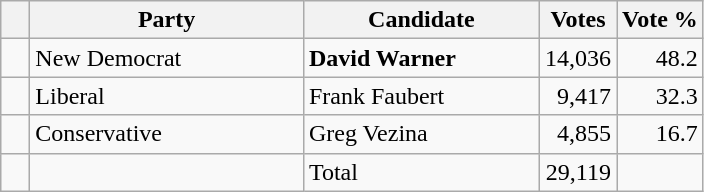<table class="wikitable">
<tr>
<th></th>
<th scope="col" width="175">Party</th>
<th scope="col" width="150">Candidate</th>
<th>Votes</th>
<th>Vote %</th>
</tr>
<tr>
<td>   </td>
<td>New Democrat</td>
<td><strong>David Warner</strong></td>
<td align=right>14,036</td>
<td align=right>48.2</td>
</tr>
<tr |>
<td>   </td>
<td>Liberal</td>
<td>Frank Faubert</td>
<td align=right>9,417</td>
<td align=right>32.3</td>
</tr>
<tr>
<td>   </td>
<td>Conservative</td>
<td>Greg Vezina</td>
<td align=right>4,855</td>
<td align=right>16.7<br></td>
</tr>
<tr>
<td></td>
<td></td>
<td>Total</td>
<td align=right>29,119</td>
<td></td>
</tr>
</table>
